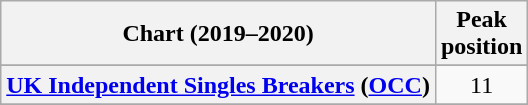<table class="wikitable sortable plainrowheaders" style="text-align:center">
<tr>
<th scope="col">Chart (2019–2020)</th>
<th scope="col">Peak<br>position</th>
</tr>
<tr>
</tr>
<tr>
</tr>
<tr>
<th scope="row"><a href='#'>UK Independent Singles Breakers</a> (<a href='#'>OCC</a>)</th>
<td>11</td>
</tr>
<tr>
</tr>
<tr>
</tr>
<tr>
</tr>
<tr>
</tr>
</table>
